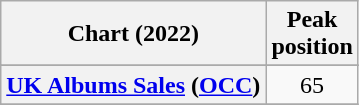<table class="wikitable sortable plainrowheaders" style="text-align:center">
<tr>
<th scope="col">Chart (2022)</th>
<th scope="col">Peak<br>position</th>
</tr>
<tr>
</tr>
<tr>
<th scope="row"><a href='#'>UK Albums Sales</a> (<a href='#'>OCC</a>)</th>
<td>65</td>
</tr>
<tr>
</tr>
</table>
